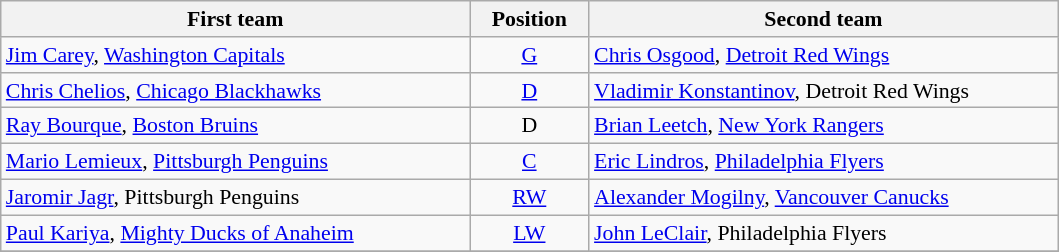<table class="wikitable" style="font-size:91%;">
<tr>
<th style="width:21em;">First team</th>
<th style="width:5em;">Position</th>
<th style="width:21em;">Second team</th>
</tr>
<tr>
<td><a href='#'>Jim Carey</a>, <a href='#'>Washington Capitals</a></td>
<td align=center><a href='#'>G</a></td>
<td><a href='#'>Chris Osgood</a>, <a href='#'>Detroit Red Wings</a></td>
</tr>
<tr>
<td><a href='#'>Chris Chelios</a>, <a href='#'>Chicago Blackhawks</a></td>
<td align=center><a href='#'>D</a></td>
<td><a href='#'>Vladimir Konstantinov</a>, Detroit Red Wings</td>
</tr>
<tr>
<td><a href='#'>Ray Bourque</a>, <a href='#'>Boston Bruins</a></td>
<td align=center>D</td>
<td><a href='#'>Brian Leetch</a>, <a href='#'>New York Rangers</a></td>
</tr>
<tr>
<td><a href='#'>Mario Lemieux</a>, <a href='#'>Pittsburgh Penguins</a></td>
<td align=center><a href='#'>C</a></td>
<td><a href='#'>Eric Lindros</a>, <a href='#'>Philadelphia Flyers</a></td>
</tr>
<tr>
<td><a href='#'>Jaromir Jagr</a>, Pittsburgh Penguins</td>
<td align=center><a href='#'>RW</a></td>
<td><a href='#'>Alexander Mogilny</a>, <a href='#'>Vancouver Canucks</a></td>
</tr>
<tr>
<td><a href='#'>Paul Kariya</a>, <a href='#'>Mighty Ducks of Anaheim</a></td>
<td align=center><a href='#'>LW</a></td>
<td><a href='#'>John LeClair</a>, Philadelphia Flyers</td>
</tr>
<tr>
</tr>
</table>
